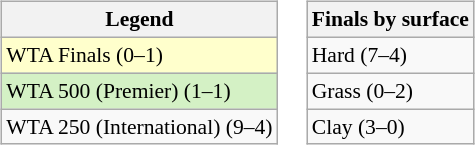<table>
<tr valign=top>
<td><br><table class=wikitable style=font-size:90%>
<tr>
<th>Legend</th>
</tr>
<tr>
<td style=background:#ffc>WTA Finals (0–1)</td>
</tr>
<tr>
<td style="background:#d4f1c5">WTA 500 (Premier) (1–1)</td>
</tr>
<tr>
<td>WTA 250 (International) (9–4)</td>
</tr>
</table>
</td>
<td><br><table class=wikitable style=font-size:90%>
<tr>
<th>Finals by surface</th>
</tr>
<tr>
<td>Hard (7–4)</td>
</tr>
<tr>
<td>Grass (0–2)</td>
</tr>
<tr>
<td>Clay (3–0)</td>
</tr>
</table>
</td>
</tr>
</table>
